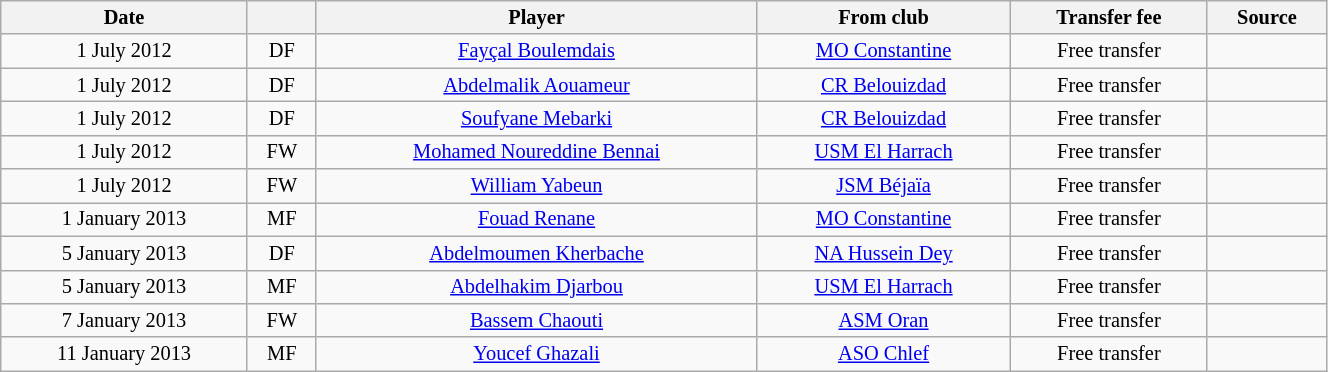<table class="wikitable sortable" style="width:70%; text-align:center; font-size:85%; text-align:centre;">
<tr>
<th>Date</th>
<th></th>
<th>Player</th>
<th>From club</th>
<th>Transfer fee</th>
<th>Source</th>
</tr>
<tr>
<td>1 July 2012</td>
<td>DF</td>
<td> <a href='#'>Fayçal Boulemdais</a></td>
<td><a href='#'>MO Constantine</a></td>
<td>Free transfer</td>
<td></td>
</tr>
<tr>
<td>1 July 2012</td>
<td>DF</td>
<td> <a href='#'>Abdelmalik Aouameur</a></td>
<td><a href='#'>CR Belouizdad</a></td>
<td>Free transfer</td>
<td></td>
</tr>
<tr>
<td>1 July 2012</td>
<td>DF</td>
<td> <a href='#'>Soufyane Mebarki</a></td>
<td><a href='#'>CR Belouizdad</a></td>
<td>Free transfer</td>
<td></td>
</tr>
<tr>
<td>1 July 2012</td>
<td>FW</td>
<td> <a href='#'>Mohamed Noureddine Bennai</a></td>
<td><a href='#'>USM El Harrach</a></td>
<td>Free transfer</td>
<td></td>
</tr>
<tr>
<td>1 July 2012</td>
<td>FW</td>
<td> <a href='#'>William Yabeun</a></td>
<td><a href='#'>JSM Béjaïa</a></td>
<td>Free transfer</td>
<td></td>
</tr>
<tr>
<td>1 January 2013</td>
<td>MF</td>
<td> <a href='#'>Fouad Renane</a></td>
<td><a href='#'>MO Constantine</a></td>
<td>Free transfer</td>
<td></td>
</tr>
<tr>
<td>5 January 2013</td>
<td>DF</td>
<td> <a href='#'>Abdelmoumen Kherbache</a></td>
<td><a href='#'>NA Hussein Dey</a></td>
<td>Free transfer</td>
<td></td>
</tr>
<tr>
<td>5 January 2013</td>
<td>MF</td>
<td> <a href='#'>Abdelhakim Djarbou</a></td>
<td><a href='#'>USM El Harrach</a></td>
<td>Free transfer</td>
<td></td>
</tr>
<tr>
<td>7 January 2013</td>
<td>FW</td>
<td> <a href='#'>Bassem Chaouti</a></td>
<td><a href='#'>ASM Oran</a></td>
<td>Free transfer</td>
<td></td>
</tr>
<tr>
<td>11 January 2013</td>
<td>MF</td>
<td> <a href='#'>Youcef Ghazali</a></td>
<td><a href='#'>ASO Chlef</a></td>
<td>Free transfer</td>
<td></td>
</tr>
</table>
